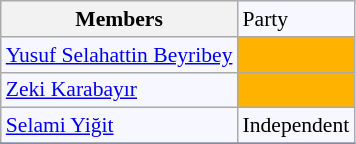<table class=wikitable style="border:1px solid #8888aa; background-color:#f7f8ff; padding:0px; font-size:90%;">
<tr>
<th>Members</th>
<td>Party</td>
</tr>
<tr>
<td><a href='#'>Yusuf Selahattin Beyribey</a></td>
<td style="background: #ffb300"></td>
</tr>
<tr>
<td><a href='#'>Zeki Karabayır</a></td>
<td style="background: #ffb300"></td>
</tr>
<tr>
<td><a href='#'>Selami Yiğit</a></td>
<td>Independent</td>
</tr>
<tr>
</tr>
</table>
